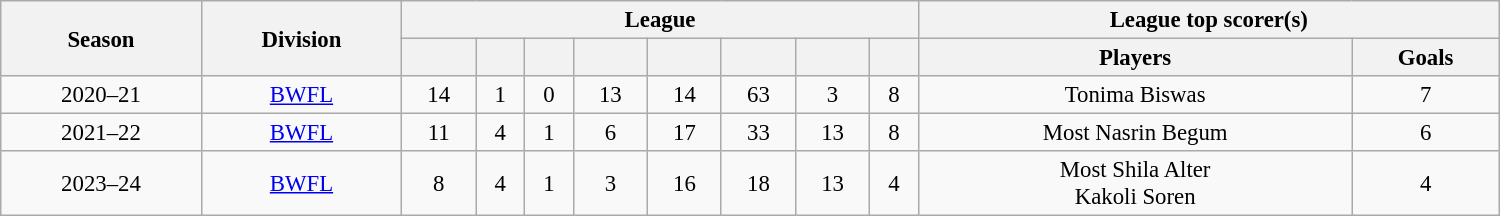<table class="wikitable sortable" style="text-align: center; font-size: 95%; width: 1000px"">
<tr>
<th rowspan="2">Season</th>
<th rowspan="2"><strong>Division</strong></th>
<th colspan="8">League</th>
<th colspan="2">League top scorer(s)</th>
</tr>
<tr>
<th></th>
<th></th>
<th></th>
<th></th>
<th></th>
<th></th>
<th></th>
<th></th>
<th>Players</th>
<th>Goals</th>
</tr>
<tr>
<td>2020–21</td>
<td><a href='#'>BWFL</a></td>
<td>14</td>
<td>1</td>
<td>0</td>
<td>13</td>
<td>14</td>
<td>63</td>
<td>3</td>
<td>8</td>
<td> Tonima Biswas</td>
<td>7</td>
</tr>
<tr>
<td>2021–22</td>
<td><a href='#'>BWFL</a></td>
<td>11</td>
<td>4</td>
<td>1</td>
<td>6</td>
<td>17</td>
<td>33</td>
<td>13</td>
<td>8</td>
<td> Most Nasrin Begum</td>
<td>6</td>
</tr>
<tr>
<td>2023–24</td>
<td><a href='#'>BWFL</a></td>
<td>8</td>
<td>4</td>
<td>1</td>
<td>3</td>
<td>16</td>
<td>18</td>
<td>13</td>
<td>4</td>
<td> Most Shila Alter<br> Kakoli Soren</td>
<td>4</td>
</tr>
</table>
